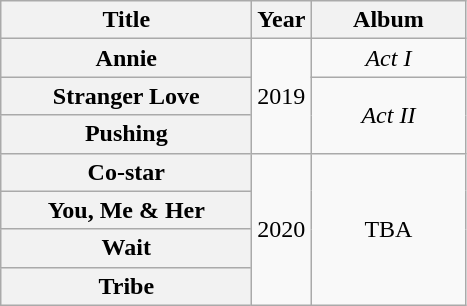<table class="wikitable plainrowheaders" style="text-align:center;">
<tr>
<th scope="col" style="width:10em;">Title</th>
<th>Year</th>
<th scope="col" style="width:6em;">Album</th>
</tr>
<tr>
<th scope="row">Annie</th>
<td rowspan="3">2019</td>
<td><em>Act I</em></td>
</tr>
<tr>
<th scope="row">Stranger Love</th>
<td rowspan="2"><em>Act II</em></td>
</tr>
<tr>
<th scope="row">Pushing</th>
</tr>
<tr>
<th scope="row">Co-star</th>
<td rowspan="4">2020</td>
<td rowspan="4">TBA</td>
</tr>
<tr>
<th scope="row">You, Me & Her</th>
</tr>
<tr>
<th scope="row">Wait</th>
</tr>
<tr>
<th scope="row">Tribe</th>
</tr>
</table>
